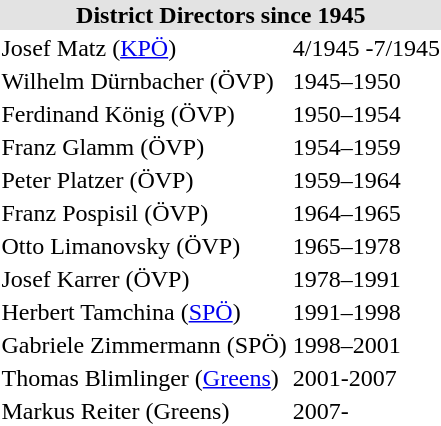<table>
<tr --- bgcolor="#E3E3E3">
<th colspan="2">District Directors since 1945</th>
</tr>
<tr --- bgcolor="#FFFFFF">
<td>Josef Matz (<a href='#'>KPÖ</a>)</td>
<td>4/1945 -7/1945</td>
</tr>
<tr --- bgcolor="#FFFFFF">
<td>Wilhelm Dürnbacher (ÖVP)</td>
<td>1945–1950</td>
</tr>
<tr --- bgcolor="#FFFFFF">
<td>Ferdinand König (ÖVP)</td>
<td>1950–1954</td>
</tr>
<tr --- bgcolor="#FFFFFF">
<td>Franz Glamm (ÖVP)</td>
<td>1954–1959</td>
</tr>
<tr --- bgcolor="#FFFFFF">
<td>Peter Platzer (ÖVP)</td>
<td>1959–1964</td>
</tr>
<tr --- bgcolor="#FFFFFF">
<td>Franz Pospisil (ÖVP)</td>
<td>1964–1965</td>
</tr>
<tr --- bgcolor="#FFFFFF">
<td>Otto Limanovsky (ÖVP)</td>
<td>1965–1978</td>
</tr>
<tr --- bgcolor="#FFFFFF">
<td>Josef Karrer (ÖVP)</td>
<td>1978–1991</td>
</tr>
<tr --- bgcolor="#FFFFFF">
<td>Herbert Tamchina (<a href='#'>SPÖ</a>)</td>
<td>1991–1998</td>
</tr>
<tr --- bgcolor="#FFFFFF">
<td>Gabriele Zimmermann (SPÖ)</td>
<td>1998–2001</td>
</tr>
<tr --- bgcolor="#FFFFFF">
<td>Thomas Blimlinger (<a href='#'>Greens</a>)</td>
<td>2001-2007</td>
</tr>
<tr --- bgcolor="#FFFFFF">
<td>Markus Reiter (Greens)</td>
<td>2007-</td>
</tr>
</table>
